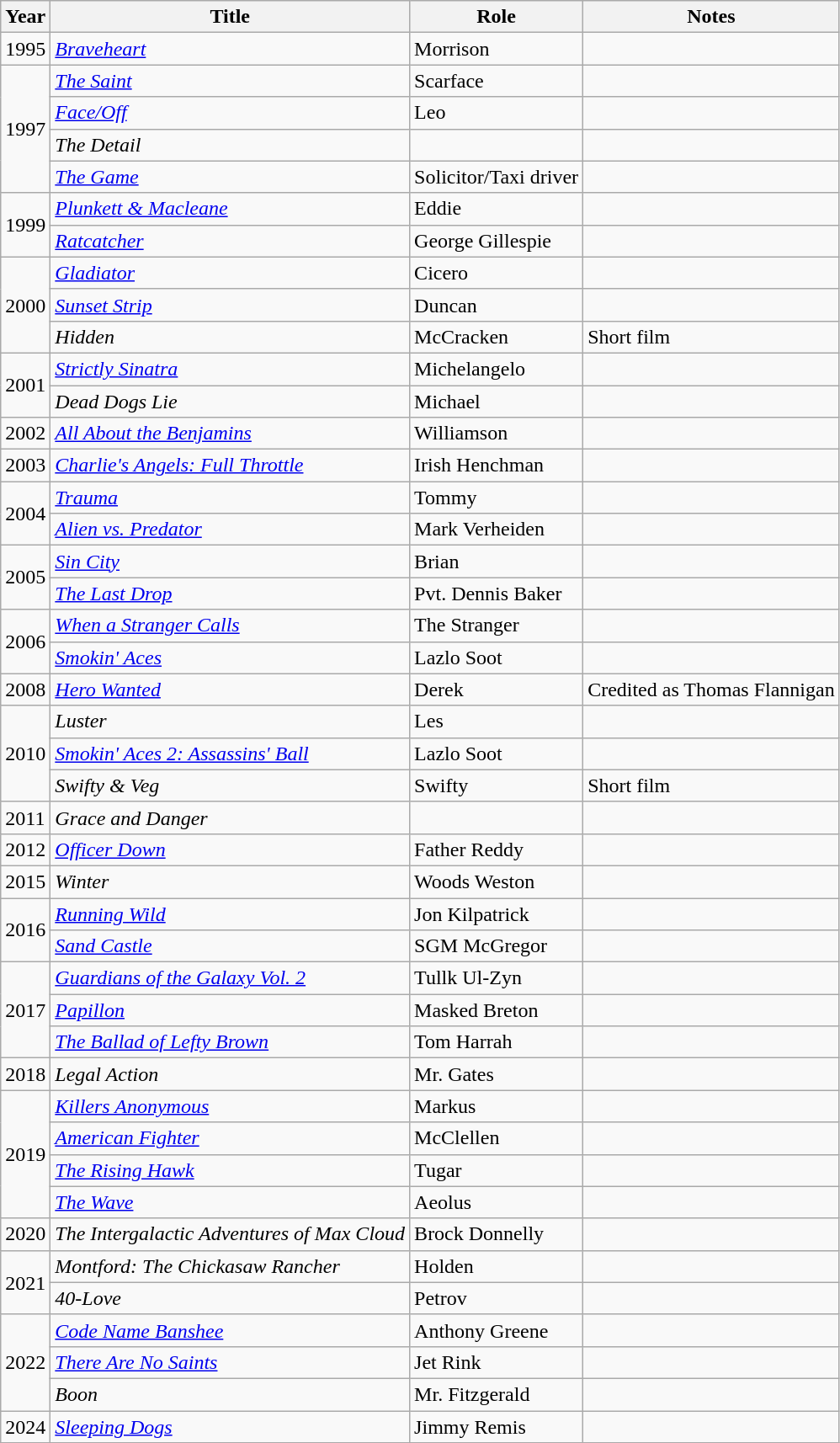<table class="wikitable sortable">
<tr>
<th>Year</th>
<th>Title</th>
<th>Role</th>
<th>Notes</th>
</tr>
<tr>
<td>1995</td>
<td><em><a href='#'>Braveheart</a></em></td>
<td>Morrison</td>
<td></td>
</tr>
<tr>
<td rowspan=4>1997</td>
<td><em><a href='#'>The Saint</a></em></td>
<td>Scarface</td>
<td></td>
</tr>
<tr>
<td><em><a href='#'>Face/Off</a></em></td>
<td>Leo</td>
<td></td>
</tr>
<tr>
<td><em>The Detail</em></td>
<td></td>
<td></td>
</tr>
<tr>
<td><em><a href='#'>The Game</a></em></td>
<td>Solicitor/Taxi driver</td>
<td></td>
</tr>
<tr>
<td rowspan=2>1999</td>
<td><em><a href='#'>Plunkett & Macleane</a></em></td>
<td>Eddie</td>
<td></td>
</tr>
<tr>
<td><em><a href='#'>Ratcatcher</a></em></td>
<td>George Gillespie</td>
<td></td>
</tr>
<tr>
<td rowspan=3>2000</td>
<td><em><a href='#'>Gladiator</a></em></td>
<td>Cicero</td>
<td></td>
</tr>
<tr>
<td><em><a href='#'>Sunset Strip</a></em></td>
<td>Duncan</td>
<td></td>
</tr>
<tr>
<td><em>Hidden</em></td>
<td>McCracken</td>
<td>Short film</td>
</tr>
<tr>
<td rowspan=2>2001</td>
<td><em><a href='#'>Strictly Sinatra</a></em></td>
<td>Michelangelo</td>
<td></td>
</tr>
<tr>
<td><em>Dead Dogs Lie</em></td>
<td>Michael</td>
<td></td>
</tr>
<tr>
<td>2002</td>
<td><em><a href='#'>All About the Benjamins</a></em></td>
<td>Williamson</td>
<td></td>
</tr>
<tr>
<td>2003</td>
<td><em><a href='#'>Charlie's Angels: Full Throttle</a></em></td>
<td>Irish Henchman</td>
<td></td>
</tr>
<tr>
<td rowspan=2>2004</td>
<td><em><a href='#'>Trauma</a></em></td>
<td>Tommy</td>
<td></td>
</tr>
<tr>
<td><em><a href='#'>Alien vs. Predator</a></em></td>
<td>Mark Verheiden</td>
<td></td>
</tr>
<tr>
<td rowspan=2>2005</td>
<td><em><a href='#'>Sin City</a></em></td>
<td>Brian</td>
<td></td>
</tr>
<tr>
<td><em><a href='#'>The Last Drop</a></em></td>
<td>Pvt. Dennis Baker</td>
<td></td>
</tr>
<tr>
<td rowspan=2>2006</td>
<td><em><a href='#'>When a Stranger Calls</a></em></td>
<td>The Stranger</td>
<td></td>
</tr>
<tr>
<td><em><a href='#'>Smokin' Aces</a></em></td>
<td>Lazlo Soot</td>
<td></td>
</tr>
<tr>
<td>2008</td>
<td><em><a href='#'>Hero Wanted</a></em></td>
<td>Derek</td>
<td>Credited as Thomas Flannigan</td>
</tr>
<tr>
<td rowspan=3>2010</td>
<td><em>Luster</em></td>
<td>Les</td>
<td></td>
</tr>
<tr>
<td><em><a href='#'>Smokin' Aces 2: Assassins' Ball</a></em></td>
<td>Lazlo Soot</td>
<td></td>
</tr>
<tr>
<td><em>Swifty & Veg</em></td>
<td>Swifty</td>
<td>Short film</td>
</tr>
<tr>
<td>2011</td>
<td><em>Grace and Danger</em></td>
<td></td>
<td></td>
</tr>
<tr>
<td>2012</td>
<td><em><a href='#'>Officer Down</a></em></td>
<td>Father Reddy</td>
<td></td>
</tr>
<tr>
<td>2015</td>
<td><em>Winter</em></td>
<td>Woods Weston</td>
<td></td>
</tr>
<tr>
<td rowspan=2>2016</td>
<td><em><a href='#'>Running Wild</a></em></td>
<td>Jon Kilpatrick</td>
<td></td>
</tr>
<tr>
<td><em><a href='#'>Sand Castle</a></em></td>
<td>SGM McGregor</td>
<td></td>
</tr>
<tr>
<td rowspan=3>2017</td>
<td><em><a href='#'>Guardians of the Galaxy Vol. 2</a></em></td>
<td>Tullk Ul-Zyn</td>
<td></td>
</tr>
<tr>
<td><em><a href='#'>Papillon</a></em></td>
<td>Masked Breton</td>
<td></td>
</tr>
<tr>
<td><em><a href='#'>The Ballad of Lefty Brown</a></em></td>
<td>Tom Harrah</td>
<td></td>
</tr>
<tr>
<td>2018</td>
<td><em>Legal Action</em></td>
<td>Mr. Gates</td>
<td></td>
</tr>
<tr>
<td rowspan=4>2019</td>
<td><em><a href='#'>Killers Anonymous</a></em></td>
<td>Markus</td>
<td></td>
</tr>
<tr>
<td><em><a href='#'>American Fighter</a></em></td>
<td>McClellen</td>
<td></td>
</tr>
<tr>
<td><em><a href='#'>The Rising Hawk</a></em></td>
<td>Tugar</td>
<td></td>
</tr>
<tr>
<td><em><a href='#'>The Wave</a></em></td>
<td>Aeolus</td>
<td></td>
</tr>
<tr>
<td>2020</td>
<td><em>The Intergalactic Adventures of Max Cloud</em></td>
<td>Brock Donnelly</td>
<td></td>
</tr>
<tr>
<td rowspan=2>2021</td>
<td><em>Montford: The Chickasaw Rancher</em></td>
<td>Holden</td>
<td></td>
</tr>
<tr>
<td><em>40-Love</em></td>
<td>Petrov</td>
<td></td>
</tr>
<tr>
<td rowspan=3>2022</td>
<td><em><a href='#'>Code Name Banshee</a></em></td>
<td>Anthony Greene</td>
<td></td>
</tr>
<tr>
<td><em><a href='#'>There Are No Saints</a></em></td>
<td>Jet Rink</td>
<td></td>
</tr>
<tr>
<td><em>Boon</em></td>
<td>Mr. Fitzgerald</td>
<td></td>
</tr>
<tr>
<td>2024</td>
<td><em><a href='#'>Sleeping Dogs</a></em></td>
<td>Jimmy Remis</td>
<td></td>
</tr>
<tr>
</tr>
</table>
